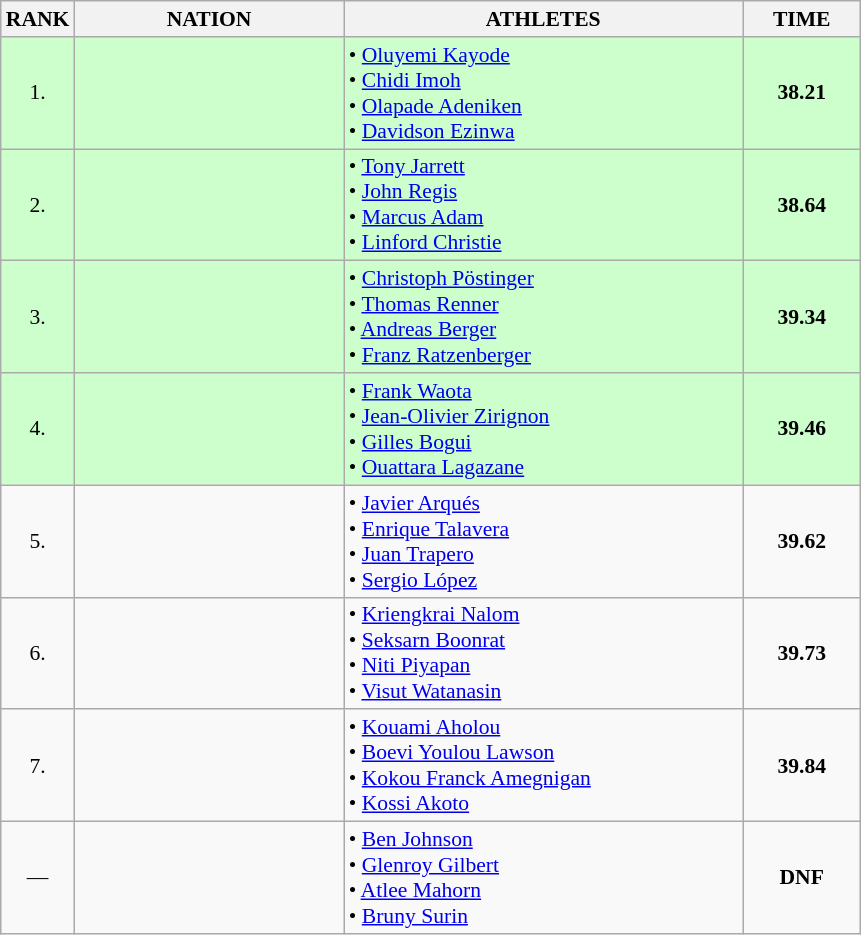<table class="wikitable" style="border-collapse: collapse; font-size: 90%;">
<tr>
<th>RANK</th>
<th style="width: 12em">NATION</th>
<th style="width: 18em">ATHLETES</th>
<th style="width: 5em">TIME</th>
</tr>
<tr style="background:#ccffcc;">
<td align="center">1.</td>
<td align="center"></td>
<td>• <a href='#'>Oluyemi Kayode</a><br>• <a href='#'>Chidi Imoh</a><br>• <a href='#'>Olapade Adeniken</a><br>• <a href='#'>Davidson Ezinwa</a></td>
<td align="center"><strong>38.21</strong></td>
</tr>
<tr style="background:#ccffcc;">
<td align="center">2.</td>
<td align="center"></td>
<td>• <a href='#'>Tony Jarrett</a><br>• <a href='#'>John Regis</a><br>• <a href='#'>Marcus Adam</a><br>• <a href='#'>Linford Christie</a></td>
<td align="center"><strong>38.64</strong></td>
</tr>
<tr style="background:#ccffcc;">
<td align="center">3.</td>
<td align="center"></td>
<td>• <a href='#'>Christoph Pöstinger</a><br>• <a href='#'>Thomas Renner</a><br>• <a href='#'>Andreas Berger</a><br>• <a href='#'>Franz Ratzenberger</a></td>
<td align="center"><strong>39.34</strong></td>
</tr>
<tr style="background:#ccffcc;">
<td align="center">4.</td>
<td align="center"></td>
<td>• <a href='#'>Frank Waota</a><br>• <a href='#'>Jean-Olivier Zirignon</a><br>• <a href='#'>Gilles Bogui</a><br>• <a href='#'>Ouattara Lagazane</a></td>
<td align="center"><strong>39.46</strong></td>
</tr>
<tr>
<td align="center">5.</td>
<td align="center"></td>
<td>• <a href='#'>Javier Arqués</a><br>• <a href='#'>Enrique Talavera</a><br>• <a href='#'>Juan Trapero</a><br>• <a href='#'>Sergio López</a></td>
<td align="center"><strong>39.62</strong></td>
</tr>
<tr>
<td align="center">6.</td>
<td align="center"></td>
<td>• <a href='#'>Kriengkrai Nalom</a><br>• <a href='#'>Seksarn Boonrat</a><br>• <a href='#'>Niti Piyapan</a><br>• <a href='#'>Visut Watanasin</a></td>
<td align="center"><strong>39.73</strong></td>
</tr>
<tr>
<td align="center">7.</td>
<td align="center"></td>
<td>• <a href='#'>Kouami Aholou</a><br>• <a href='#'>Boevi Youlou Lawson</a><br>• <a href='#'>Kokou Franck Amegnigan</a><br>• <a href='#'>Kossi Akoto</a></td>
<td align="center"><strong>39.84</strong></td>
</tr>
<tr>
<td align="center">—</td>
<td align="center"></td>
<td>• <a href='#'>Ben Johnson</a><br>• <a href='#'>Glenroy Gilbert</a><br>• <a href='#'>Atlee Mahorn</a><br>• <a href='#'>Bruny Surin</a></td>
<td align="center"><strong>DNF</strong></td>
</tr>
</table>
